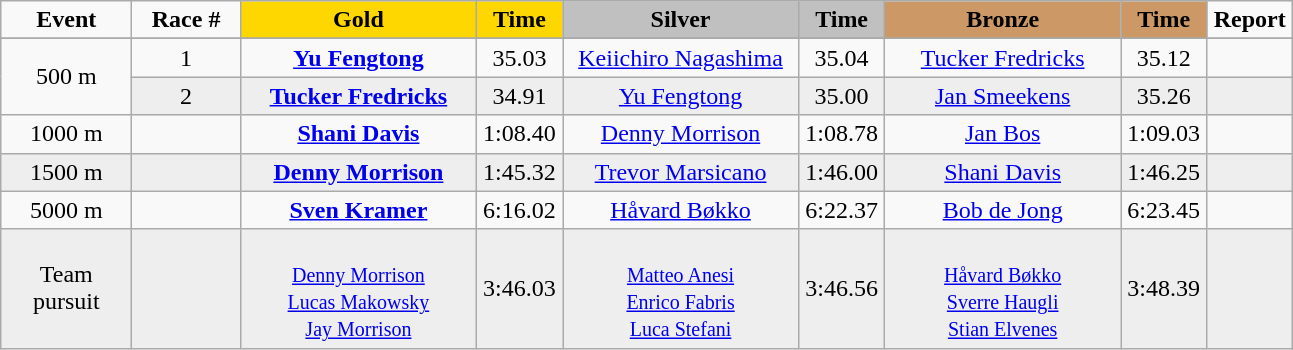<table class="wikitable">
<tr>
<td width="80" align="center"><strong>Event</strong></td>
<td width="65" align="center"><strong>Race #</strong></td>
<td width="150" bgcolor="gold" align="center"><strong>Gold</strong></td>
<td width="50" bgcolor="gold" align="center"><strong>Time</strong></td>
<td width="150" bgcolor="silver" align="center"><strong>Silver</strong></td>
<td width="50" bgcolor="silver" align="center"><strong>Time</strong></td>
<td width="150" bgcolor="#CC9966" align="center"><strong>Bronze</strong></td>
<td width="50" bgcolor="#CC9966" align="center"><strong>Time</strong></td>
<td width="50" align="center"><strong>Report</strong></td>
</tr>
<tr bgcolor="#cccccc">
</tr>
<tr>
<td rowspan=2 align="center">500 m</td>
<td align="center">1</td>
<td align="center"><strong><a href='#'>Yu Fengtong</a></strong><br><small></small></td>
<td align="center">35.03</td>
<td align="center"><a href='#'>Keiichiro Nagashima</a><br><small></small></td>
<td align="center">35.04</td>
<td align="center"><a href='#'>Tucker Fredricks</a><br><small></small></td>
<td align="center">35.12</td>
<td align="center"></td>
</tr>
<tr bgcolor="#eeeeee">
<td align="center">2</td>
<td align="center"><strong><a href='#'>Tucker Fredricks</a></strong><br><small></small></td>
<td align="center">34.91</td>
<td align="center"><a href='#'>Yu Fengtong</a><br><small></small></td>
<td align="center">35.00</td>
<td align="center"><a href='#'>Jan Smeekens</a><br><small></small></td>
<td align="center">35.26</td>
<td align="center"></td>
</tr>
<tr>
<td align="center">1000 m</td>
<td align="center"></td>
<td align="center"><strong><a href='#'>Shani Davis</a></strong><br><small></small></td>
<td align="center">1:08.40</td>
<td align="center"><a href='#'>Denny Morrison</a><br><small></small></td>
<td align="center">1:08.78</td>
<td align="center"><a href='#'>Jan Bos</a><br><small></small></td>
<td align="center">1:09.03</td>
<td align="center"></td>
</tr>
<tr bgcolor="#eeeeee">
<td align="center">1500 m</td>
<td align="center"></td>
<td align="center"><strong><a href='#'>Denny Morrison</a></strong><br><small></small></td>
<td align="center">1:45.32</td>
<td align="center"><a href='#'>Trevor Marsicano</a><br><small></small></td>
<td align="center">1:46.00</td>
<td align="center"><a href='#'>Shani Davis</a><br><small></small></td>
<td align="center">1:46.25</td>
<td align="center"></td>
</tr>
<tr>
<td align="center">5000 m</td>
<td align="center"></td>
<td align="center"><strong><a href='#'>Sven Kramer</a></strong><br><small></small></td>
<td align="center">6:16.02</td>
<td align="center"><a href='#'>Håvard Bøkko</a><br><small></small></td>
<td align="center">6:22.37</td>
<td align="center"><a href='#'>Bob de Jong</a><br><small></small></td>
<td align="center">6:23.45</td>
<td align="center"></td>
</tr>
<tr bgcolor="#eeeeee">
<td align="center">Team pursuit</td>
<td align="center"></td>
<td align="center"><strong></strong><br><small><a href='#'>Denny Morrison</a><br><a href='#'>Lucas Makowsky</a><br><a href='#'>Jay Morrison</a></small></td>
<td align="center">3:46.03</td>
<td align="center"><br><small><a href='#'>Matteo Anesi</a><br><a href='#'>Enrico Fabris</a><br><a href='#'>Luca Stefani</a></small></td>
<td align="center">3:46.56</td>
<td align="center"><br><small><a href='#'>Håvard Bøkko</a><br><a href='#'>Sverre Haugli</a><br><a href='#'>Stian Elvenes</a></small></td>
<td align="center">3:48.39</td>
<td align="center"></td>
</tr>
</table>
